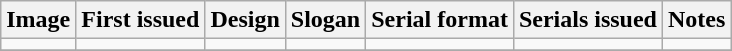<table class="wikitable">
<tr>
<th>Image</th>
<th>First issued</th>
<th>Design</th>
<th>Slogan</th>
<th>Serial format</th>
<th>Serials issued</th>
<th>Notes</th>
</tr>
<tr>
<td></td>
<td></td>
<td></td>
<td></td>
<td></td>
<td></td>
<td></td>
</tr>
<tr>
</tr>
</table>
